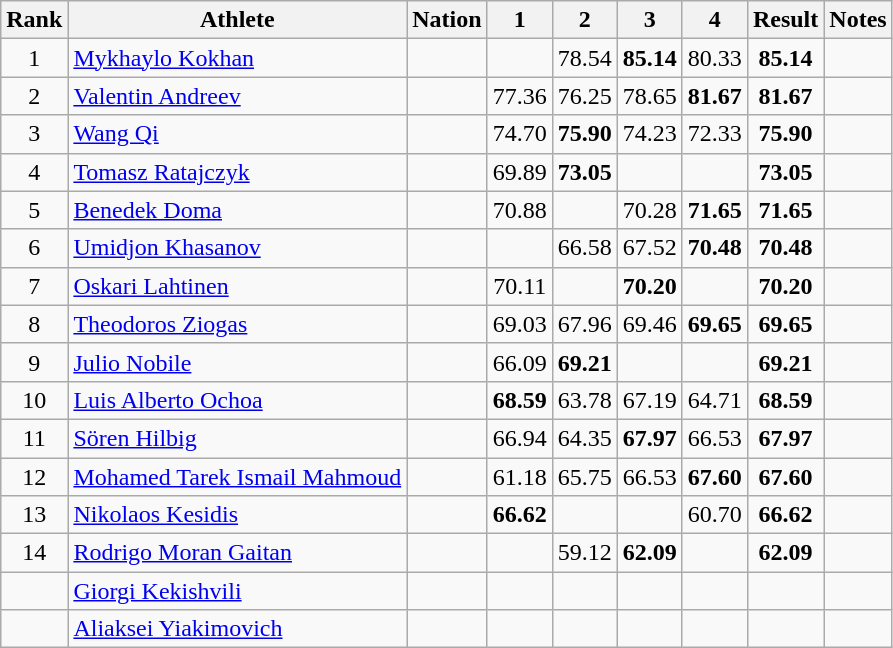<table class="wikitable sortable" style="text-align:center">
<tr>
<th>Rank</th>
<th>Athlete</th>
<th>Nation</th>
<th>1</th>
<th>2</th>
<th>3</th>
<th>4</th>
<th>Result</th>
<th>Notes</th>
</tr>
<tr>
<td>1</td>
<td align=left><a href='#'>Mykhaylo Kokhan</a></td>
<td align=left></td>
<td></td>
<td>78.54</td>
<td><strong>85.14</strong></td>
<td>80.33</td>
<td><strong>85.14</strong></td>
<td></td>
</tr>
<tr>
<td>2</td>
<td align=left><a href='#'>Valentin Andreev</a></td>
<td align=left></td>
<td>77.36</td>
<td>76.25</td>
<td>78.65</td>
<td><strong>81.67</strong></td>
<td><strong>81.67</strong></td>
<td></td>
</tr>
<tr>
<td>3</td>
<td align=left><a href='#'>Wang Qi</a></td>
<td align=left></td>
<td>74.70</td>
<td><strong>75.90</strong></td>
<td>74.23</td>
<td>72.33</td>
<td><strong>75.90</strong></td>
<td></td>
</tr>
<tr>
<td>4</td>
<td align=left><a href='#'>Tomasz Ratajczyk</a></td>
<td align=left></td>
<td>69.89</td>
<td><strong>73.05</strong></td>
<td></td>
<td></td>
<td><strong>73.05</strong></td>
<td></td>
</tr>
<tr>
<td>5</td>
<td align=left><a href='#'>Benedek Doma</a></td>
<td align=left></td>
<td>70.88</td>
<td></td>
<td>70.28</td>
<td><strong>71.65</strong></td>
<td><strong>71.65</strong></td>
<td></td>
</tr>
<tr>
<td>6</td>
<td align=left><a href='#'>Umidjon Khasanov</a></td>
<td align=left></td>
<td></td>
<td>66.58</td>
<td>67.52</td>
<td><strong>70.48</strong></td>
<td><strong>70.48</strong></td>
<td></td>
</tr>
<tr>
<td>7</td>
<td align=left><a href='#'>Oskari Lahtinen</a></td>
<td align=left></td>
<td>70.11</td>
<td></td>
<td><strong>70.20</strong></td>
<td></td>
<td><strong>70.20</strong></td>
<td></td>
</tr>
<tr>
<td>8</td>
<td align=left><a href='#'>Theodoros Ziogas</a></td>
<td align=left></td>
<td>69.03</td>
<td>67.96</td>
<td>69.46</td>
<td><strong>69.65</strong></td>
<td><strong>69.65</strong></td>
<td></td>
</tr>
<tr>
<td>9</td>
<td align=left><a href='#'>Julio Nobile</a></td>
<td align=left></td>
<td>66.09</td>
<td><strong>69.21</strong></td>
<td></td>
<td></td>
<td><strong>69.21</strong></td>
<td></td>
</tr>
<tr>
<td>10</td>
<td align=left><a href='#'>Luis Alberto Ochoa</a></td>
<td align=left></td>
<td><strong>68.59</strong></td>
<td>63.78</td>
<td>67.19</td>
<td>64.71</td>
<td><strong>68.59</strong></td>
<td></td>
</tr>
<tr>
<td>11</td>
<td align=left><a href='#'>Sören Hilbig</a></td>
<td align=left></td>
<td>66.94</td>
<td>64.35</td>
<td><strong>67.97</strong></td>
<td>66.53</td>
<td><strong>67.97</strong></td>
<td></td>
</tr>
<tr>
<td>12</td>
<td align=left><a href='#'>Mohamed Tarek Ismail Mahmoud</a></td>
<td align=left></td>
<td>61.18</td>
<td>65.75</td>
<td>66.53</td>
<td><strong>67.60</strong></td>
<td><strong>67.60</strong></td>
<td></td>
</tr>
<tr>
<td>13</td>
<td align=left><a href='#'>Nikolaos Kesidis</a></td>
<td align=left></td>
<td><strong>66.62</strong></td>
<td></td>
<td></td>
<td>60.70</td>
<td><strong>66.62</strong></td>
<td></td>
</tr>
<tr>
<td>14</td>
<td align=left><a href='#'>Rodrigo Moran Gaitan</a></td>
<td align=left></td>
<td></td>
<td>59.12</td>
<td><strong>62.09</strong></td>
<td></td>
<td><strong>62.09</strong></td>
<td></td>
</tr>
<tr>
<td></td>
<td align=left><a href='#'>Giorgi Kekishvili</a></td>
<td align=left></td>
<td></td>
<td></td>
<td></td>
<td></td>
<td></td>
<td></td>
</tr>
<tr>
<td></td>
<td align=left><a href='#'>Aliaksei Yiakimovich</a></td>
<td align=left></td>
<td></td>
<td></td>
<td></td>
<td></td>
<td></td>
<td></td>
</tr>
</table>
